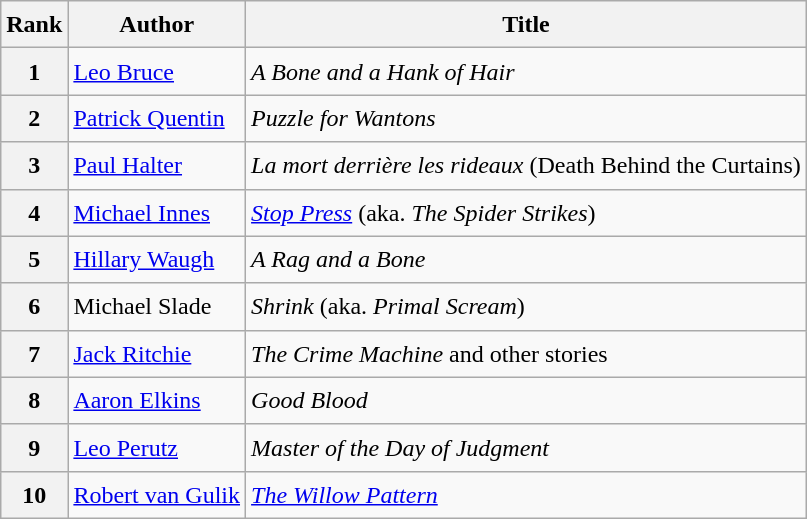<table class="wikitable sortable" style="font-size:1.00em; line-height:1.5em;">
<tr>
<th>Rank</th>
<th>Author</th>
<th>Title</th>
</tr>
<tr>
<th>1</th>
<td><a href='#'>Leo Bruce</a></td>
<td><em>A Bone and a Hank of Hair</em></td>
</tr>
<tr>
<th>2</th>
<td><a href='#'>Patrick Quentin</a></td>
<td><em>Puzzle for Wantons</em></td>
</tr>
<tr>
<th>3</th>
<td><a href='#'>Paul Halter</a></td>
<td><em>La mort derrière les rideaux</em> (Death Behind the Curtains)</td>
</tr>
<tr>
<th>4</th>
<td><a href='#'>Michael Innes</a></td>
<td><em><a href='#'>Stop Press</a></em> (aka. <em>The Spider Strikes</em>)</td>
</tr>
<tr>
<th>5</th>
<td><a href='#'>Hillary Waugh</a></td>
<td><em>A Rag and a Bone</em></td>
</tr>
<tr>
<th>6</th>
<td>Michael Slade</td>
<td><em>Shrink</em> (aka. <em>Primal Scream</em>)</td>
</tr>
<tr>
<th>7</th>
<td><a href='#'>Jack Ritchie</a></td>
<td><em>The Crime Machine</em> and other stories</td>
</tr>
<tr>
<th>8</th>
<td><a href='#'>Aaron Elkins</a></td>
<td><em>Good Blood</em></td>
</tr>
<tr>
<th>9</th>
<td><a href='#'>Leo Perutz</a></td>
<td><em>Master of the Day of Judgment</em></td>
</tr>
<tr>
<th>10</th>
<td><a href='#'>Robert van Gulik</a></td>
<td><em><a href='#'>The Willow Pattern</a></em></td>
</tr>
</table>
